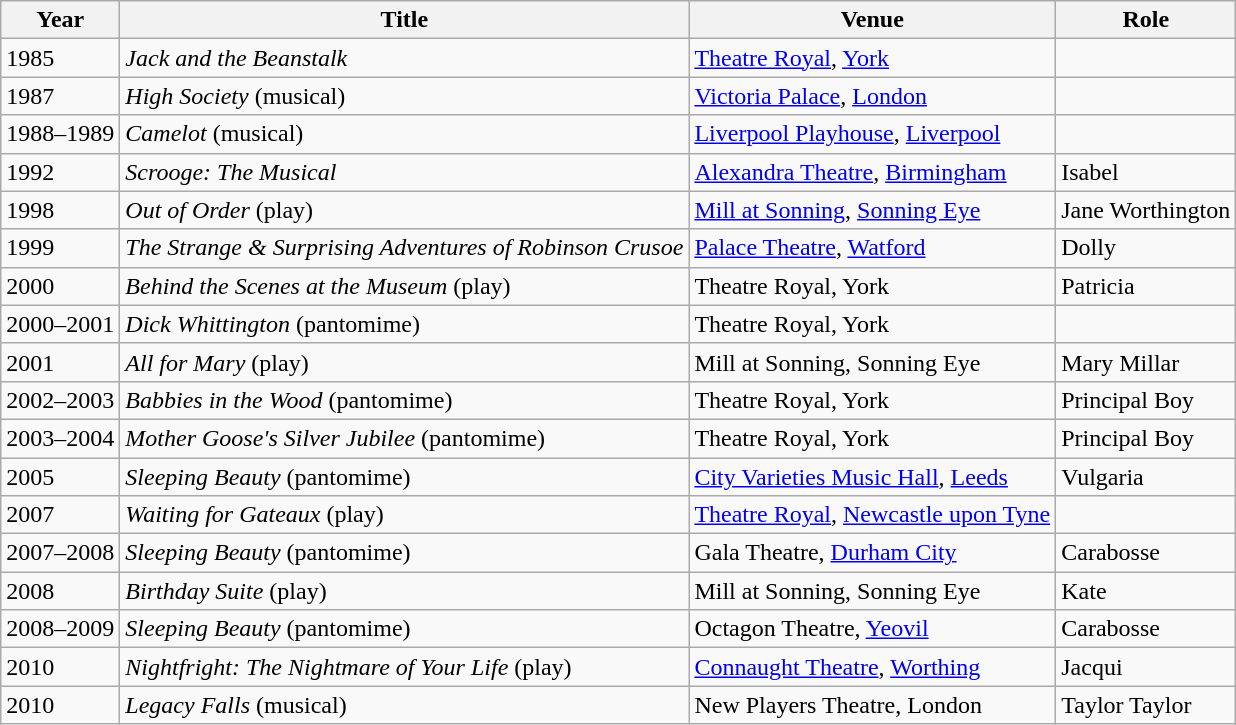<table class="wikitable sortable">
<tr>
<th>Year</th>
<th>Title</th>
<th>Venue</th>
<th class="unsortable">Role</th>
</tr>
<tr>
<td>1985</td>
<td><em>Jack and the Beanstalk</em></td>
<td><a href='#'>Theatre Royal</a>, <a href='#'>York</a></td>
<td></td>
</tr>
<tr>
<td>1987</td>
<td><em>High Society</em> (musical)</td>
<td><a href='#'>Victoria Palace</a>, <a href='#'>London</a></td>
<td></td>
</tr>
<tr>
<td>1988–1989</td>
<td><em>Camelot</em> (musical)</td>
<td><a href='#'>Liverpool Playhouse</a>, <a href='#'>Liverpool</a></td>
<td></td>
</tr>
<tr>
<td>1992</td>
<td><em>Scrooge: The Musical</em></td>
<td><a href='#'>Alexandra Theatre</a>, <a href='#'>Birmingham</a></td>
<td>Isabel</td>
</tr>
<tr>
<td>1998</td>
<td><em>Out of Order</em> (play)</td>
<td><a href='#'>Mill at Sonning</a>, <a href='#'>Sonning Eye</a></td>
<td>Jane Worthington</td>
</tr>
<tr>
<td>1999</td>
<td><em>The Strange & Surprising Adventures of Robinson Crusoe</em></td>
<td><a href='#'>Palace Theatre</a>, <a href='#'>Watford</a></td>
<td>Dolly</td>
</tr>
<tr>
<td>2000</td>
<td><em>Behind the Scenes at the Museum</em> (play)</td>
<td>Theatre Royal, York</td>
<td>Patricia</td>
</tr>
<tr>
<td>2000–2001</td>
<td><em>Dick Whittington</em> (pantomime)</td>
<td>Theatre Royal, York</td>
<td></td>
</tr>
<tr>
<td>2001</td>
<td><em>All for Mary</em> (play)</td>
<td>Mill at Sonning, Sonning Eye</td>
<td>Mary Millar</td>
</tr>
<tr>
<td>2002–2003</td>
<td><em>Babbies in the Wood</em> (pantomime)</td>
<td>Theatre Royal, York</td>
<td>Principal Boy</td>
</tr>
<tr>
<td>2003–2004</td>
<td><em>Mother Goose's Silver Jubilee</em> (pantomime)</td>
<td>Theatre Royal, York</td>
<td>Principal Boy</td>
</tr>
<tr>
<td>2005</td>
<td><em>Sleeping Beauty</em> (pantomime)</td>
<td><a href='#'>City Varieties Music Hall</a>, <a href='#'>Leeds</a></td>
<td>Vulgaria</td>
</tr>
<tr>
<td>2007</td>
<td><em>Waiting for Gateaux</em> (play)</td>
<td><a href='#'>Theatre Royal</a>, <a href='#'>Newcastle upon Tyne</a></td>
<td></td>
</tr>
<tr>
<td>2007–2008</td>
<td><em>Sleeping Beauty</em> (pantomime)</td>
<td>Gala Theatre, <a href='#'>Durham City</a></td>
<td>Carabosse</td>
</tr>
<tr>
<td>2008</td>
<td><em>Birthday Suite</em> (play)</td>
<td>Mill at Sonning, Sonning Eye</td>
<td>Kate</td>
</tr>
<tr>
<td>2008–2009</td>
<td><em>Sleeping Beauty</em> (pantomime)</td>
<td>Octagon Theatre, <a href='#'>Yeovil</a></td>
<td>Carabosse</td>
</tr>
<tr>
<td>2010</td>
<td><em>Nightfright: The Nightmare of Your Life</em> (play)</td>
<td><a href='#'>Connaught Theatre</a>, <a href='#'>Worthing</a></td>
<td>Jacqui</td>
</tr>
<tr>
<td>2010</td>
<td><em>Legacy Falls</em> (musical)</td>
<td>New Players Theatre, London</td>
<td>Taylor Taylor</td>
</tr>
</table>
